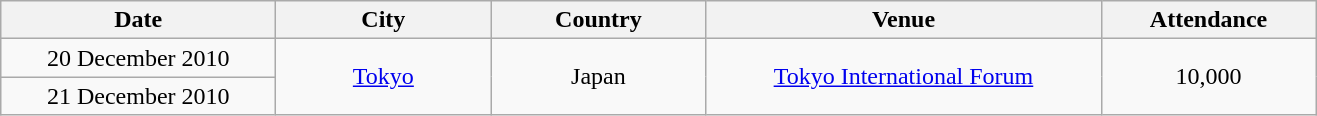<table class="wikitable" style="text-align:center;">
<tr>
<th scope="col" style="width:11em;">Date</th>
<th scope="col" style="width:8.5em;">City</th>
<th scope="col" style="width:8.5em;">Country</th>
<th scope="col" style="width:16em;">Venue</th>
<th scope="col" style="width:8.5em;">Attendance</th>
</tr>
<tr>
<td>20 December 2010</td>
<td rowspan="2"><a href='#'>Tokyo</a></td>
<td rowspan="2">Japan</td>
<td rowspan="2"><a href='#'>Tokyo International Forum</a></td>
<td rowspan="2">10,000</td>
</tr>
<tr>
<td>21 December 2010</td>
</tr>
</table>
